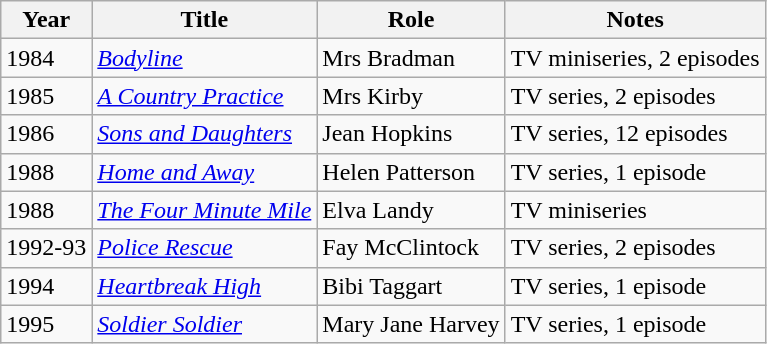<table class="wikitable sortable">
<tr>
<th>Year</th>
<th>Title</th>
<th>Role</th>
<th>Notes</th>
</tr>
<tr>
<td>1984</td>
<td><em><a href='#'>Bodyline</a></em></td>
<td>Mrs Bradman</td>
<td>TV miniseries, 2  episodes</td>
</tr>
<tr>
<td>1985</td>
<td><em><a href='#'>A Country Practice</a></em></td>
<td>Mrs Kirby</td>
<td>TV series, 2 episodes</td>
</tr>
<tr>
<td>1986</td>
<td><em><a href='#'>Sons and Daughters</a></em></td>
<td>Jean Hopkins</td>
<td>TV series, 12 episodes</td>
</tr>
<tr>
<td>1988</td>
<td><em><a href='#'>Home and Away</a></em></td>
<td>Helen Patterson</td>
<td>TV series, 1 episode</td>
</tr>
<tr>
<td>1988</td>
<td><em><a href='#'>The Four Minute Mile</a></em></td>
<td>Elva Landy</td>
<td>TV miniseries</td>
</tr>
<tr>
<td>1992-93</td>
<td><em><a href='#'>Police Rescue</a></em></td>
<td>Fay McClintock</td>
<td>TV series, 2 episodes</td>
</tr>
<tr>
<td>1994</td>
<td><em><a href='#'>Heartbreak High</a></em></td>
<td>Bibi Taggart</td>
<td>TV series, 1 episode</td>
</tr>
<tr>
<td>1995</td>
<td><em><a href='#'>Soldier Soldier</a></em></td>
<td>Mary Jane Harvey</td>
<td>TV series, 1 episode</td>
</tr>
</table>
